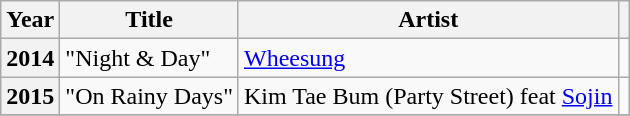<table class="wikitable plainrowheaders">
<tr>
<th scope="col">Year</th>
<th scope="col">Title</th>
<th scope="col">Artist</th>
<th scope="col" class="unsortable"></th>
</tr>
<tr>
<th scope="row">2014</th>
<td>"Night & Day"</td>
<td><a href='#'>Wheesung</a></td>
<td style="text-align:center"></td>
</tr>
<tr>
<th scope="row">2015</th>
<td>"On Rainy Days"</td>
<td>Kim Tae Bum (Party Street) feat <a href='#'>Sojin</a></td>
<td style="text-align:center"></td>
</tr>
<tr>
</tr>
</table>
